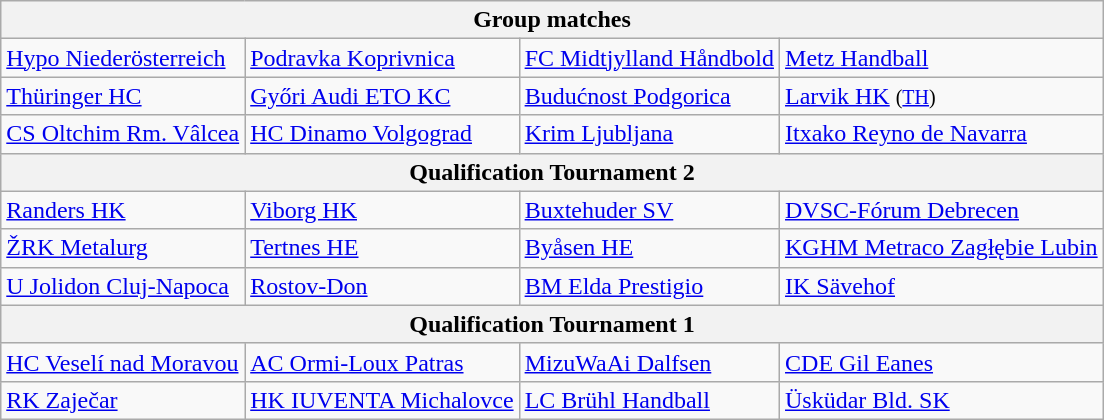<table class="wikitable">
<tr>
<th colspan="4">Group matches</th>
</tr>
<tr>
<td> <a href='#'>Hypo Niederösterreich</a></td>
<td> <a href='#'>Podravka Koprivnica</a></td>
<td> <a href='#'>FC Midtjylland Håndbold</a></td>
<td> <a href='#'>Metz Handball</a></td>
</tr>
<tr>
<td> <a href='#'>Thüringer HC</a></td>
<td> <a href='#'>Győri Audi ETO KC</a></td>
<td> <a href='#'>Budućnost Podgorica</a></td>
<td> <a href='#'>Larvik HK</a> <small>(<a href='#'>TH</a>)</small></td>
</tr>
<tr>
<td> <a href='#'>CS Oltchim Rm. Vâlcea</a></td>
<td> <a href='#'>HC Dinamo Volgograd</a></td>
<td> <a href='#'>Krim Ljubljana</a></td>
<td> <a href='#'>Itxako Reyno de Navarra</a></td>
</tr>
<tr>
<th colspan="4">Qualification Tournament 2</th>
</tr>
<tr>
<td> <a href='#'>Randers HK</a></td>
<td> <a href='#'>Viborg HK</a></td>
<td> <a href='#'>Buxtehuder SV</a></td>
<td> <a href='#'>DVSC-Fórum Debrecen</a></td>
</tr>
<tr>
<td> <a href='#'>ŽRK Metalurg</a></td>
<td> <a href='#'>Tertnes HE</a></td>
<td> <a href='#'>Byåsen HE</a></td>
<td> <a href='#'>KGHM Metraco Zagłębie Lubin</a></td>
</tr>
<tr>
<td> <a href='#'>U Jolidon Cluj-Napoca</a></td>
<td> <a href='#'>Rostov-Don</a></td>
<td> <a href='#'>BM Elda Prestigio</a></td>
<td> <a href='#'>IK Sävehof</a></td>
</tr>
<tr>
<th colspan="4">Qualification Tournament 1</th>
</tr>
<tr>
<td> <a href='#'>HC Veselí nad Moravou</a></td>
<td> <a href='#'>AC Ormi-Loux Patras</a></td>
<td> <a href='#'>MizuWaAi Dalfsen</a></td>
<td> <a href='#'>CDE Gil Eanes</a></td>
</tr>
<tr>
<td> <a href='#'>RK Zaječar</a></td>
<td> <a href='#'>HK IUVENTA Michalovce</a></td>
<td> <a href='#'>LC Brühl Handball</a></td>
<td> <a href='#'>Üsküdar Bld. SK</a></td>
</tr>
</table>
